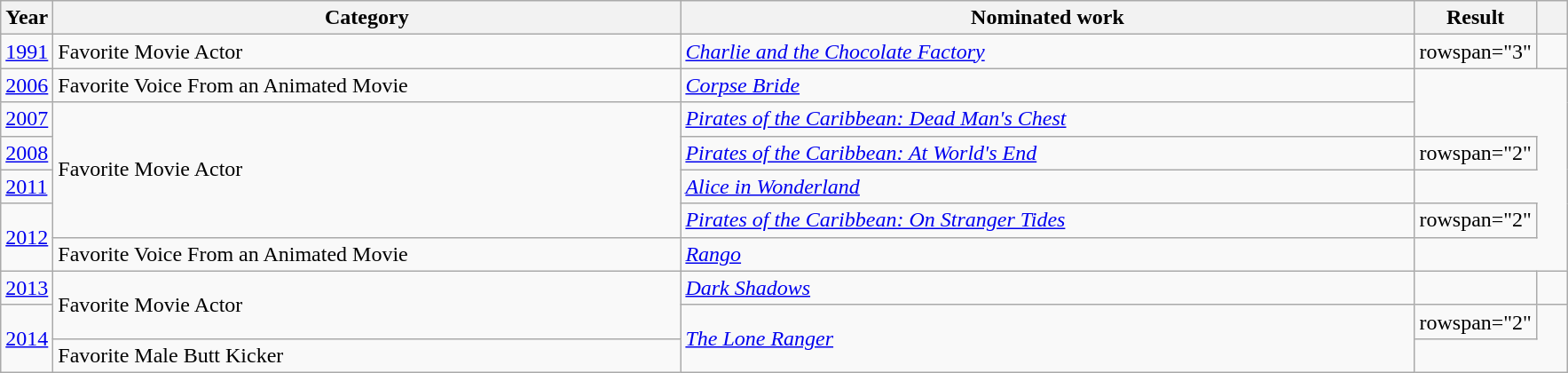<table class="wikitable sortable">
<tr>
<th scope="col" style="width:1em;">Year</th>
<th scope="col" style="width:29em;">Category</th>
<th scope="col" style="width:34em;">Nominated work</th>
<th scope="col" style="width:5em;">Result</th>
<th scope="col" class="unsortable" style="width:1em;"></th>
</tr>
<tr>
<td><a href='#'>1991</a></td>
<td>Favorite Movie Actor</td>
<td><em><a href='#'>Charlie and the Chocolate Factory</a></em></td>
<td>rowspan="3" </td>
<td></td>
</tr>
<tr>
<td><a href='#'>2006</a></td>
<td>Favorite Voice From an Animated Movie</td>
<td><em><a href='#'>Corpse Bride</a></em></td>
</tr>
<tr>
<td><a href='#'>2007</a></td>
<td rowspan="4">Favorite Movie Actor</td>
<td><em><a href='#'>Pirates of the Caribbean: Dead Man's Chest</a></em></td>
</tr>
<tr>
<td><a href='#'>2008</a></td>
<td><em><a href='#'>Pirates of the Caribbean: At World's End</a></em></td>
<td>rowspan="2" </td>
</tr>
<tr>
<td><a href='#'>2011</a></td>
<td><em><a href='#'>Alice in Wonderland</a></em></td>
</tr>
<tr>
<td rowspan="2"><a href='#'>2012</a></td>
<td><em><a href='#'>Pirates of the Caribbean: On Stranger Tides</a></em></td>
<td>rowspan="2" </td>
</tr>
<tr>
<td>Favorite Voice From an Animated Movie</td>
<td><a href='#'><em>Rango</em></a></td>
</tr>
<tr>
<td><a href='#'>2013</a></td>
<td rowspan="2">Favorite Movie Actor</td>
<td><a href='#'><em>Dark Shadows</em></a></td>
<td></td>
<td></td>
</tr>
<tr>
<td rowspan="2"><a href='#'>2014</a></td>
<td rowspan="2"><a href='#'><em>The Lone Ranger</em></a></td>
<td>rowspan="2" </td>
</tr>
<tr>
<td>Favorite Male Butt Kicker</td>
</tr>
</table>
